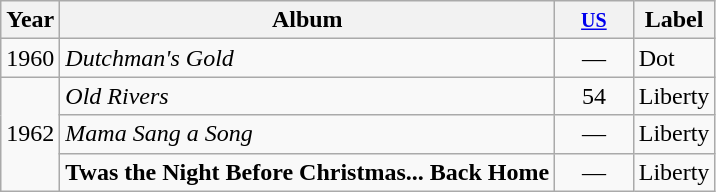<table class="wikitable">
<tr>
<th>Year</th>
<th>Album</th>
<th style="width:45px;"><small><a href='#'>US</a></small></th>
<th>Label</th>
</tr>
<tr>
<td>1960</td>
<td><em>Dutchman's Gold</em></td>
<td style="text-align:center;">—</td>
<td>Dot</td>
</tr>
<tr>
<td rowspan="3">1962</td>
<td><em>Old Rivers</em></td>
<td style="text-align:center;">54</td>
<td>Liberty</td>
</tr>
<tr>
<td><em>Mama Sang a Song</em></td>
<td style="text-align:center;">—</td>
<td>Liberty</td>
</tr>
<tr>
<td><strong>Twas the Night Before Christmas... Back Home<em></td>
<td style="text-align:center;">—</td>
<td>Liberty</td>
</tr>
</table>
